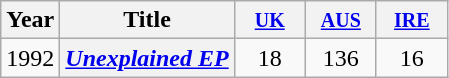<table class="wikitable plainrowheaders">
<tr>
<th>Year</th>
<th>Title</th>
<th width="40"><small><a href='#'>UK</a></small><br></th>
<th width="40"><small><a href='#'>AUS</a></small></th>
<th width="40"><small><a href='#'>IRE</a></small></th>
</tr>
<tr>
<td>1992</td>
<th scope="row"><em><a href='#'>Unexplained EP</a></em></th>
<td style="text-align:center;">18</td>
<td style="text-align:center;">136</td>
<td style="text-align:center;">16</td>
</tr>
</table>
